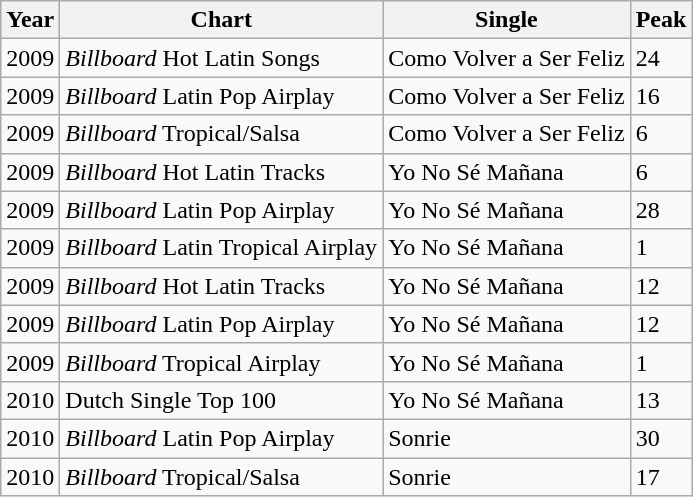<table class="wikitable">
<tr>
<th>Year</th>
<th>Chart</th>
<th>Single</th>
<th>Peak</th>
</tr>
<tr>
<td>2009</td>
<td><em>Billboard</em> Hot Latin Songs</td>
<td>Como Volver a Ser Feliz</td>
<td>24</td>
</tr>
<tr>
<td>2009</td>
<td><em>Billboard</em> Latin Pop Airplay</td>
<td>Como Volver a Ser Feliz</td>
<td>16</td>
</tr>
<tr>
<td>2009</td>
<td><em>Billboard</em> Tropical/Salsa</td>
<td>Como Volver a Ser Feliz</td>
<td>6</td>
</tr>
<tr>
<td>2009</td>
<td><em>Billboard</em> Hot Latin Tracks</td>
<td>Yo No Sé Mañana</td>
<td>6</td>
</tr>
<tr>
<td>2009</td>
<td><em>Billboard</em> Latin Pop Airplay</td>
<td>Yo No Sé Mañana</td>
<td>28</td>
</tr>
<tr>
<td>2009</td>
<td><em>Billboard</em> Latin Tropical Airplay</td>
<td>Yo No Sé Mañana</td>
<td>1</td>
</tr>
<tr>
<td>2009</td>
<td><em>Billboard</em> Hot Latin Tracks</td>
<td>Yo No Sé Mañana</td>
<td>12</td>
</tr>
<tr>
<td>2009</td>
<td><em>Billboard</em> Latin Pop Airplay</td>
<td>Yo No Sé Mañana</td>
<td>12</td>
</tr>
<tr>
<td>2009</td>
<td><em>Billboard</em> Tropical Airplay</td>
<td>Yo No Sé Mañana</td>
<td>1</td>
</tr>
<tr>
<td>2010</td>
<td>Dutch Single Top 100</td>
<td>Yo No Sé Mañana</td>
<td>13</td>
</tr>
<tr>
<td>2010</td>
<td><em>Billboard</em> Latin Pop Airplay</td>
<td>Sonrie</td>
<td>30</td>
</tr>
<tr>
<td>2010</td>
<td><em>Billboard</em> Tropical/Salsa</td>
<td>Sonrie</td>
<td>17</td>
</tr>
</table>
